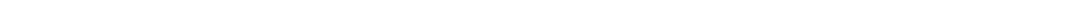<table style="width:1000px; text-align:center;">
<tr style="color:white;">
<td style="background:">7.92%</td>
<td style="background:">40.55%</td>
<td style="background:"></td>
<td style="background:"><strong>49.61%</strong></td>
</tr>
<tr>
<td></td>
<td></td>
<td></td>
<td></td>
</tr>
</table>
